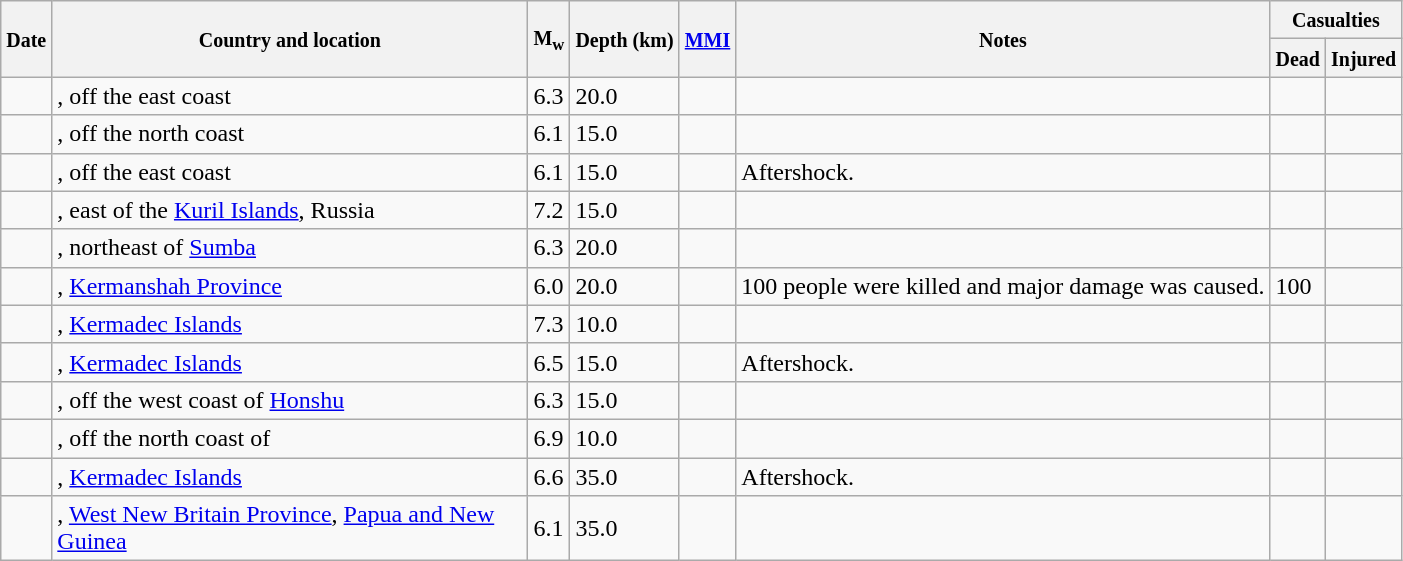<table class="wikitable sortable sort-under" style="border:1px black; margin-left:1em;">
<tr>
<th rowspan="2"><small>Date</small></th>
<th rowspan="2" style="width: 310px"><small>Country and location</small></th>
<th rowspan="2"><small>M<sub>w</sub></small></th>
<th rowspan="2"><small>Depth (km)</small></th>
<th rowspan="2"><small><a href='#'>MMI</a></small></th>
<th rowspan="2" class="unsortable"><small>Notes</small></th>
<th colspan="2"><small>Casualties</small></th>
</tr>
<tr>
<th><small>Dead</small></th>
<th><small>Injured</small></th>
</tr>
<tr>
<td></td>
<td>, off the east coast</td>
<td>6.3</td>
<td>20.0</td>
<td></td>
<td></td>
<td></td>
<td></td>
</tr>
<tr>
<td></td>
<td>, off the north coast</td>
<td>6.1</td>
<td>15.0</td>
<td></td>
<td></td>
<td></td>
<td></td>
</tr>
<tr>
<td></td>
<td>, off the east coast</td>
<td>6.1</td>
<td>15.0</td>
<td></td>
<td>Aftershock.</td>
<td></td>
<td></td>
</tr>
<tr>
<td></td>
<td>, east of the <a href='#'>Kuril Islands</a>, Russia</td>
<td>7.2</td>
<td>15.0</td>
<td></td>
<td></td>
<td></td>
<td></td>
</tr>
<tr>
<td></td>
<td>, northeast of <a href='#'>Sumba</a></td>
<td>6.3</td>
<td>20.0</td>
<td></td>
<td></td>
<td></td>
<td></td>
</tr>
<tr>
<td></td>
<td>, <a href='#'>Kermanshah Province</a></td>
<td>6.0</td>
<td>20.0</td>
<td></td>
<td>100 people were killed and major damage was caused.</td>
<td>100</td>
<td></td>
</tr>
<tr>
<td></td>
<td>, <a href='#'>Kermadec Islands</a></td>
<td>7.3</td>
<td>10.0</td>
<td></td>
<td></td>
<td></td>
<td></td>
</tr>
<tr>
<td></td>
<td>, <a href='#'>Kermadec Islands</a></td>
<td>6.5</td>
<td>15.0</td>
<td></td>
<td>Aftershock.</td>
<td></td>
<td></td>
</tr>
<tr>
<td></td>
<td>, off the west coast of <a href='#'>Honshu</a></td>
<td>6.3</td>
<td>15.0</td>
<td></td>
<td></td>
<td></td>
<td></td>
</tr>
<tr>
<td></td>
<td>, off the north coast of</td>
<td>6.9</td>
<td>10.0</td>
<td></td>
<td></td>
<td></td>
<td></td>
</tr>
<tr>
<td></td>
<td>, <a href='#'>Kermadec Islands</a></td>
<td>6.6</td>
<td>35.0</td>
<td></td>
<td>Aftershock.</td>
<td></td>
<td></td>
</tr>
<tr>
<td></td>
<td>, <a href='#'>West New Britain Province</a>, <a href='#'>Papua and New Guinea</a></td>
<td>6.1</td>
<td>35.0</td>
<td></td>
<td></td>
<td></td>
<td></td>
</tr>
</table>
